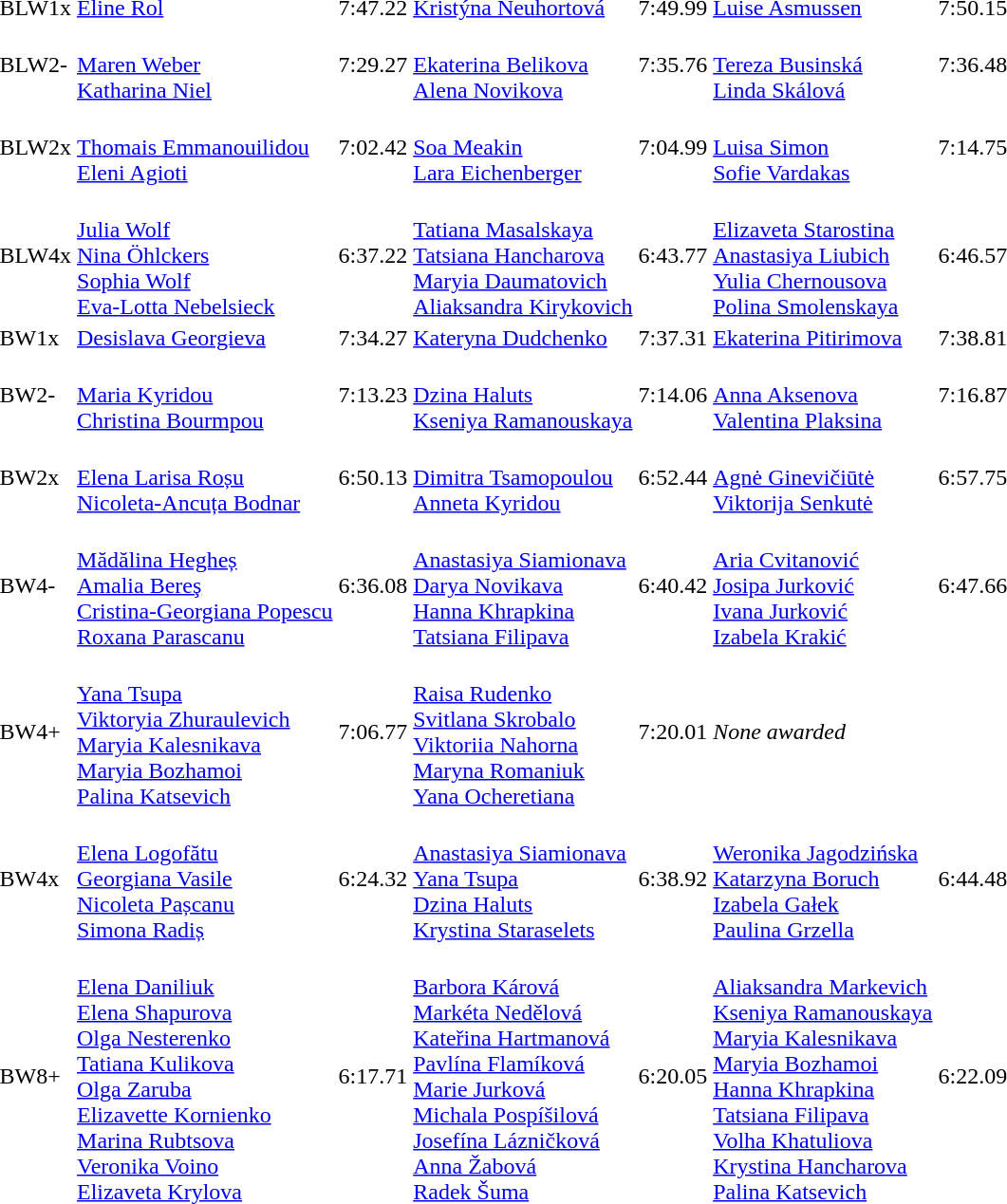<table>
<tr>
<td>BLW1x</td>
<td><a href='#'>Eline Rol</a><br></td>
<td>7:47.22</td>
<td><a href='#'>Kristýna Neuhortová</a><br></td>
<td>7:49.99</td>
<td><a href='#'>Luise Asmussen</a><br></td>
<td>7:50.15</td>
</tr>
<tr>
<td>BLW2-</td>
<td><br><a href='#'>Maren Weber</a><br><a href='#'>Katharina Niel</a></td>
<td>7:29.27</td>
<td><br><a href='#'>Ekaterina Belikova</a><br><a href='#'>Alena Novikova</a></td>
<td>7:35.76</td>
<td><br><a href='#'>Tereza Businská</a><br><a href='#'>Linda Skálová</a></td>
<td>7:36.48</td>
</tr>
<tr>
<td>BLW2x</td>
<td><br><a href='#'>Thomais Emmanouilidou</a><br><a href='#'>Eleni Agioti</a></td>
<td>7:02.42</td>
<td><br><a href='#'>Soa Meakin</a><br><a href='#'>Lara Eichenberger</a></td>
<td>7:04.99</td>
<td><br><a href='#'>Luisa Simon</a><br><a href='#'>Sofie Vardakas</a></td>
<td>7:14.75</td>
</tr>
<tr>
<td>BLW4x</td>
<td><br><a href='#'>Julia Wolf</a><br><a href='#'>Nina Öhlckers</a><br><a href='#'>Sophia Wolf</a><br><a href='#'>Eva-Lotta Nebelsieck</a></td>
<td>6:37.22</td>
<td><br><a href='#'>Tatiana Masalskaya</a><br><a href='#'>Tatsiana Hancharova</a><br><a href='#'>Maryia Daumatovich</a><br><a href='#'>Aliaksandra Kirykovich</a></td>
<td>6:43.77</td>
<td><br><a href='#'>Elizaveta Starostina</a><br><a href='#'>Anastasiya Liubich</a><br><a href='#'>Yulia Chernousova</a><br><a href='#'>Polina Smolenskaya</a></td>
<td>6:46.57</td>
</tr>
<tr>
<td>BW1x</td>
<td><a href='#'>Desislava Georgieva</a><br></td>
<td>7:34.27</td>
<td><a href='#'>Kateryna Dudchenko</a><br></td>
<td>7:37.31</td>
<td><a href='#'>Ekaterina Pitirimova</a><br></td>
<td>7:38.81</td>
</tr>
<tr>
<td>BW2-</td>
<td><br><a href='#'>Maria Kyridou</a><br><a href='#'>Christina Bourmpou</a></td>
<td>7:13.23</td>
<td><br><a href='#'>Dzina Haluts</a><br><a href='#'>Kseniya Ramanouskaya</a></td>
<td>7:14.06</td>
<td><br><a href='#'>Anna Aksenova</a><br><a href='#'>Valentina Plaksina</a></td>
<td>7:16.87</td>
</tr>
<tr>
<td>BW2x</td>
<td><br><a href='#'>Elena Larisa Roșu</a><br><a href='#'>Nicoleta-Ancuța Bodnar</a></td>
<td>6:50.13</td>
<td><br><a href='#'>Dimitra Tsamopoulou</a><br><a href='#'>Anneta Kyridou</a></td>
<td>6:52.44</td>
<td><br><a href='#'>Agnė Ginevičiūtė</a><br><a href='#'>Viktorija Senkutė</a></td>
<td>6:57.75</td>
</tr>
<tr>
<td>BW4-</td>
<td><br><a href='#'>Mădălina Hegheș</a><br><a href='#'>Amalia Bereş</a><br><a href='#'>Cristina-Georgiana Popescu</a><br><a href='#'>Roxana Parascanu</a></td>
<td>6:36.08</td>
<td><br><a href='#'>Anastasiya Siamionava</a><br><a href='#'>Darya Novikava</a><br><a href='#'>Hanna Khrapkina</a><br><a href='#'>Tatsiana Filipava</a></td>
<td>6:40.42</td>
<td><br><a href='#'>Aria Cvitanović</a><br><a href='#'>Josipa Jurković</a><br><a href='#'>Ivana Jurković</a><br><a href='#'>Izabela Krakić</a></td>
<td>6:47.66</td>
</tr>
<tr>
<td>BW4+</td>
<td><br><a href='#'>Yana Tsupa</a><br><a href='#'>Viktoryia Zhuraulevich</a><br><a href='#'>Maryia Kalesnikava</a><br><a href='#'>Maryia Bozhamoi</a><br><a href='#'>Palina Katsevich</a></td>
<td>7:06.77</td>
<td><br><a href='#'>Raisa Rudenko</a><br><a href='#'>Svitlana Skrobalo</a><br><a href='#'>Viktoriia Nahorna</a><br><a href='#'>Maryna Romaniuk</a><br><a href='#'>Yana Ocheretiana</a></td>
<td>7:20.01</td>
<td colspan="4"><em>None awarded</em></td>
</tr>
<tr>
<td>BW4x</td>
<td><br><a href='#'>Elena Logofătu</a><br><a href='#'>Georgiana Vasile</a><br><a href='#'>Nicoleta Pașcanu</a><br><a href='#'>Simona Radiș</a></td>
<td>6:24.32</td>
<td><br><a href='#'>Anastasiya Siamionava</a><br><a href='#'>Yana Tsupa</a><br><a href='#'>Dzina Haluts</a><br><a href='#'>Krystina Staraselets</a></td>
<td>6:38.92</td>
<td><br><a href='#'>Weronika Jagodzińska</a><br><a href='#'>Katarzyna Boruch</a><br><a href='#'>Izabela Gałek</a><br><a href='#'>Paulina Grzella</a></td>
<td>6:44.48</td>
</tr>
<tr>
<td>BW8+</td>
<td><br><a href='#'>Elena Daniliuk</a><br><a href='#'>Elena Shapurova</a><br><a href='#'>Olga Nesterenko</a><br><a href='#'>Tatiana Kulikova</a><br><a href='#'>Olga Zaruba</a><br><a href='#'>Elizavette Kornienko</a><br><a href='#'>Marina Rubtsova</a><br><a href='#'>Veronika Voino</a><br><a href='#'>Elizaveta Krylova</a></td>
<td>6:17.71</td>
<td><br><a href='#'>Barbora Kárová</a><br><a href='#'>Markéta Nedělová</a><br><a href='#'>Kateřina Hartmanová</a><br><a href='#'>Pavlína Flamíková</a><br><a href='#'>Marie Jurková</a><br><a href='#'>Michala Pospíšilová</a><br><a href='#'>Josefína Lázničková</a><br><a href='#'>Anna Žabová</a><br><a href='#'>Radek Šuma</a></td>
<td>6:20.05</td>
<td><br><a href='#'>Aliaksandra Markevich</a><br><a href='#'>Kseniya Ramanouskaya</a><br><a href='#'>Maryia Kalesnikava</a><br><a href='#'>Maryia Bozhamoi</a><br><a href='#'>Hanna Khrapkina</a><br><a href='#'>Tatsiana Filipava</a><br><a href='#'>Volha Khatuliova</a><br><a href='#'>Krystina Hancharova</a><br><a href='#'>Palina Katsevich</a></td>
<td>6:22.09</td>
</tr>
</table>
